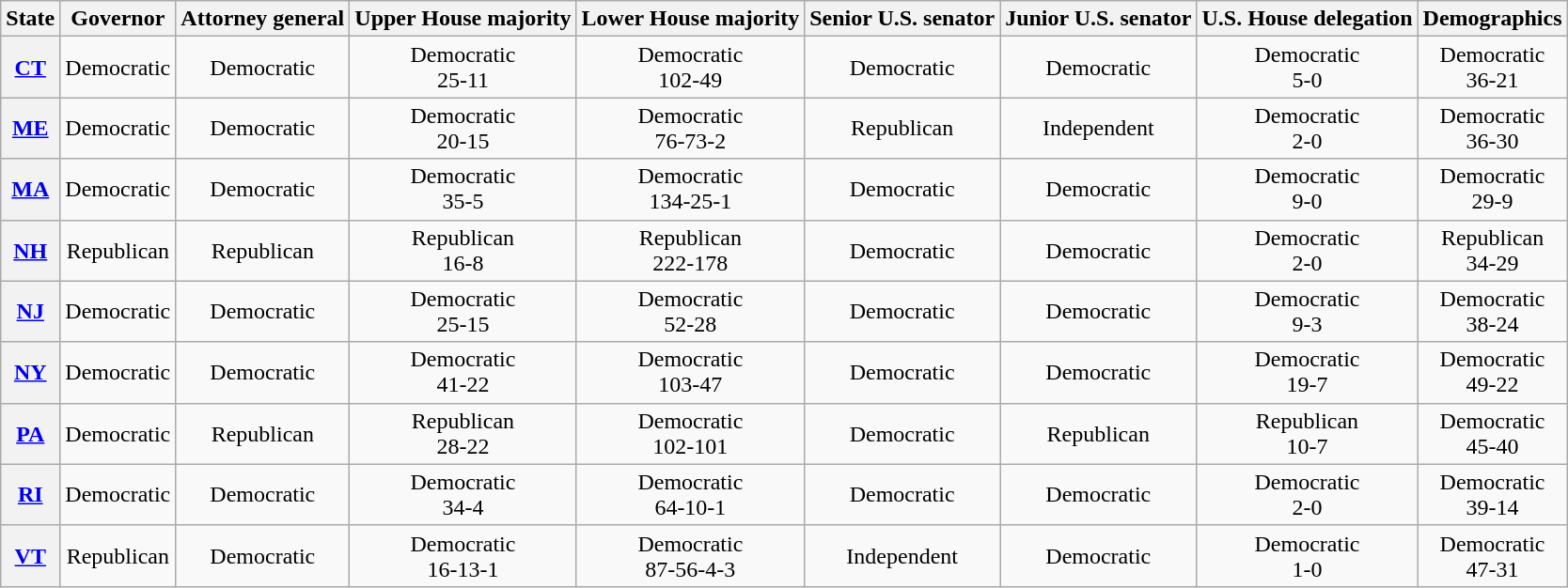<table class="wikitable">
<tr align=center>
<th>State</th>
<th>Governor</th>
<th>Attorney general</th>
<th>Upper House majority</th>
<th>Lower House majority</th>
<th>Senior U.S. senator</th>
<th>Junior U.S. senator</th>
<th>U.S. House delegation</th>
<th>Demographics</th>
</tr>
<tr align=center>
<th nowrap><a href='#'>CT</a></th>
<td>Democratic</td>
<td>Democratic</td>
<td>Democratic<br>25-11</td>
<td>Democratic<br>102-49</td>
<td>Democratic</td>
<td>Democratic</td>
<td>Democratic<br>5-0</td>
<td>Democratic<br>36-21</td>
</tr>
<tr align=center>
<th nowrap><a href='#'>ME</a></th>
<td>Democratic</td>
<td>Democratic</td>
<td>Democratic<br>20-15</td>
<td>Democratic<br>76-73-2</td>
<td>Republican</td>
<td>Independent</td>
<td>Democratic<br>2-0</td>
<td>Democratic<br>36-30</td>
</tr>
<tr align=center>
<th nowrap><a href='#'>MA</a></th>
<td>Democratic</td>
<td>Democratic</td>
<td>Democratic<br>35-5</td>
<td>Democratic<br>134-25-1</td>
<td>Democratic</td>
<td>Democratic</td>
<td>Democratic<br>9-0</td>
<td>Democratic<br>29-9</td>
</tr>
<tr align=center>
<th nowrap><a href='#'>NH</a></th>
<td>Republican</td>
<td>Republican</td>
<td>Republican<br>16-8</td>
<td>Republican<br>222-178</td>
<td>Democratic</td>
<td>Democratic</td>
<td>Democratic<br>2-0</td>
<td>Republican<br>34-29</td>
</tr>
<tr align=center>
<th nowrap><a href='#'>NJ</a></th>
<td>Democratic</td>
<td>Democratic</td>
<td>Democratic<br>25-15</td>
<td>Democratic<br>52-28</td>
<td>Democratic</td>
<td>Democratic</td>
<td>Democratic<br>9-3</td>
<td>Democratic<br>38-24</td>
</tr>
<tr align=center>
<th nowrap><a href='#'>NY</a></th>
<td>Democratic</td>
<td>Democratic</td>
<td>Democratic<br>41-22</td>
<td>Democratic<br>103-47</td>
<td>Democratic</td>
<td>Democratic</td>
<td>Democratic<br>19-7</td>
<td>Democratic<br>49-22</td>
</tr>
<tr align=center>
<th nowrap><a href='#'>PA</a></th>
<td>Democratic</td>
<td>Republican</td>
<td>Republican<br>28-22</td>
<td>Democratic<br>102-101</td>
<td>Democratic</td>
<td>Republican</td>
<td>Republican<br>10-7</td>
<td>Democratic<br>45-40</td>
</tr>
<tr align=center>
<th nowrap><a href='#'>RI</a></th>
<td>Democratic</td>
<td>Democratic</td>
<td>Democratic<br>34-4</td>
<td>Democratic<br>64-10-1</td>
<td>Democratic</td>
<td>Democratic</td>
<td>Democratic<br>2-0</td>
<td>Democratic<br>39-14</td>
</tr>
<tr align=center>
<th nowrap><a href='#'>VT</a></th>
<td>Republican</td>
<td>Democratic</td>
<td>Democratic<br>16-13-1</td>
<td>Democratic<br>87-56-4-3</td>
<td>Independent</td>
<td>Democratic</td>
<td>Democratic<br>1-0</td>
<td>Democratic<br>47-31</td>
</tr>
</table>
